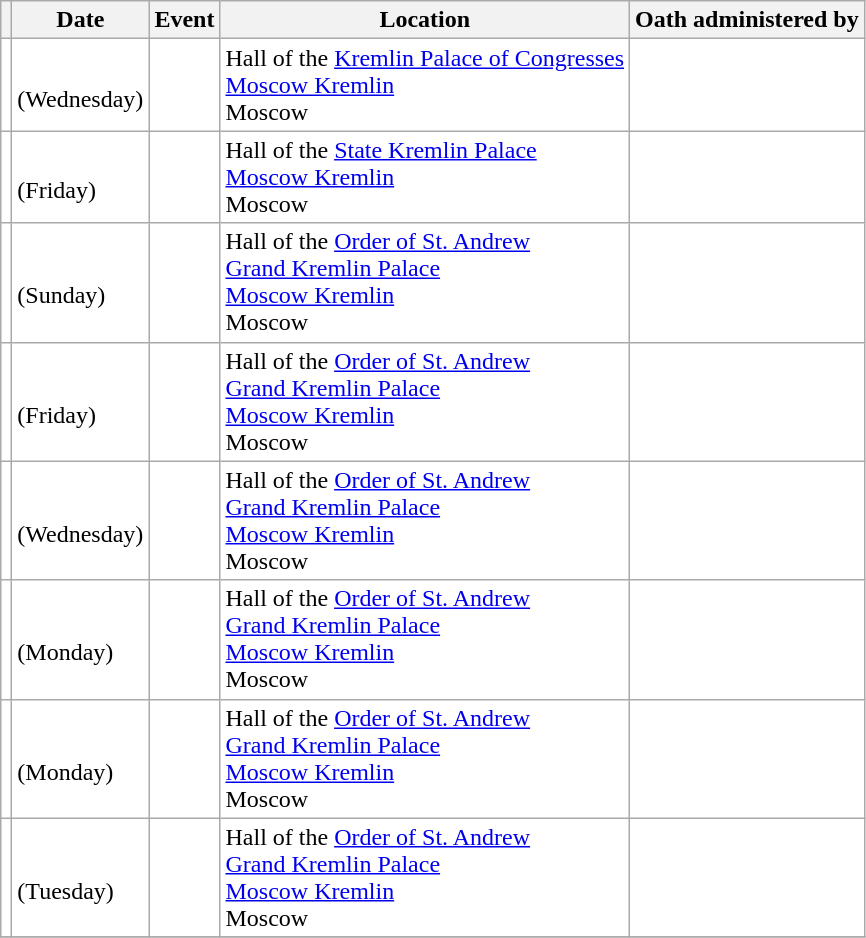<table class="wikitable sortable">
<tr>
<th></th>
<th>Date</th>
<th>Event</th>
<th>Location</th>
<th>Oath administered by</th>
</tr>
<tr style="background:#FFF;">
<td></td>
<td><br>(Wednesday)</td>
<td></td>
<td>Hall of the <a href='#'>Kremlin Palace of Congresses</a><br><a href='#'>Moscow Kremlin</a><br>Moscow</td>
<td></td>
</tr>
<tr style="background:#FFF;">
<td></td>
<td><br>(Friday)</td>
<td></td>
<td>Hall of the <a href='#'>State Kremlin Palace</a><br><a href='#'>Moscow Kremlin</a><br>Moscow</td>
<td></td>
</tr>
<tr style="background:#FFF;">
<td></td>
<td><br>(Sunday)</td>
<td></td>
<td>Hall of the <a href='#'>Order of St. Andrew</a><br><a href='#'>Grand Kremlin Palace</a><br><a href='#'>Moscow Kremlin</a><br>Moscow</td>
<td></td>
</tr>
<tr style="background:#FFF;">
<td></td>
<td><br>(Friday)</td>
<td></td>
<td>Hall of the <a href='#'>Order of St. Andrew</a><br><a href='#'>Grand Kremlin Palace</a><br><a href='#'>Moscow Kremlin</a><br>Moscow</td>
<td></td>
</tr>
<tr style="background:#FFF;">
<td></td>
<td><br>(Wednesday)</td>
<td></td>
<td>Hall of the <a href='#'>Order of St. Andrew</a><br><a href='#'>Grand Kremlin Palace</a><br><a href='#'>Moscow Kremlin</a><br>Moscow</td>
<td></td>
</tr>
<tr style="background:#FFF;">
<td></td>
<td><br>(Monday)</td>
<td></td>
<td>Hall of the <a href='#'>Order of St. Andrew</a><br><a href='#'>Grand Kremlin Palace</a><br><a href='#'>Moscow Kremlin</a><br>Moscow</td>
<td></td>
</tr>
<tr style="background:#FFF;">
<td></td>
<td><br>(Monday)</td>
<td></td>
<td>Hall of the <a href='#'>Order of St. Andrew</a><br><a href='#'>Grand Kremlin Palace</a><br><a href='#'>Moscow Kremlin</a><br>Moscow</td>
<td></td>
</tr>
<tr style="background:#FFF;">
<td></td>
<td><br>(Tuesday)</td>
<td></td>
<td>Hall of the <a href='#'>Order of St. Andrew</a><br><a href='#'>Grand Kremlin Palace</a><br><a href='#'>Moscow Kremlin</a><br>Moscow</td>
<td></td>
</tr>
<tr style="background:#FFF;">
</tr>
</table>
